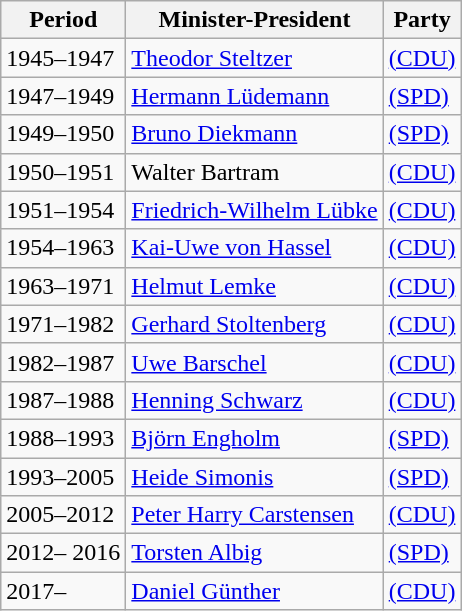<table class="wikitable">
<tr>
<th>Period</th>
<th>Minister-President</th>
<th>Party</th>
</tr>
<tr>
<td>1945–1947</td>
<td><a href='#'>Theodor Steltzer</a></td>
<td><a href='#'>(CDU)</a></td>
</tr>
<tr>
<td>1947–1949</td>
<td><a href='#'>Hermann Lüdemann</a></td>
<td><a href='#'>(SPD)</a></td>
</tr>
<tr>
<td>1949–1950</td>
<td><a href='#'>Bruno Diekmann</a></td>
<td><a href='#'>(SPD)</a></td>
</tr>
<tr>
<td>1950–1951</td>
<td>Walter Bartram</td>
<td><a href='#'>(CDU)</a></td>
</tr>
<tr>
<td>1951–1954</td>
<td><a href='#'>Friedrich-Wilhelm Lübke</a></td>
<td><a href='#'>(CDU)</a></td>
</tr>
<tr>
<td>1954–1963</td>
<td><a href='#'>Kai-Uwe von Hassel</a></td>
<td><a href='#'>(CDU)</a></td>
</tr>
<tr>
<td>1963–1971</td>
<td><a href='#'>Helmut Lemke</a></td>
<td><a href='#'>(CDU)</a></td>
</tr>
<tr>
<td>1971–1982</td>
<td><a href='#'>Gerhard Stoltenberg</a></td>
<td><a href='#'>(CDU)</a></td>
</tr>
<tr>
<td>1982–1987</td>
<td><a href='#'>Uwe Barschel</a></td>
<td><a href='#'>(CDU)</a></td>
</tr>
<tr>
<td>1987–1988</td>
<td><a href='#'>Henning Schwarz</a></td>
<td><a href='#'>(CDU)</a></td>
</tr>
<tr>
<td>1988–1993</td>
<td><a href='#'>Björn Engholm</a></td>
<td><a href='#'>(SPD)</a></td>
</tr>
<tr>
<td>1993–2005</td>
<td><a href='#'>Heide Simonis</a></td>
<td><a href='#'>(SPD)</a></td>
</tr>
<tr>
<td>2005–2012</td>
<td><a href='#'>Peter Harry Carstensen</a></td>
<td><a href='#'>(CDU)</a></td>
</tr>
<tr>
<td>2012– 2016</td>
<td><a href='#'>Torsten Albig</a></td>
<td><a href='#'>(SPD)</a></td>
</tr>
<tr>
<td>2017–</td>
<td><a href='#'>Daniel Günther</a></td>
<td><a href='#'>(CDU)</a></td>
</tr>
</table>
